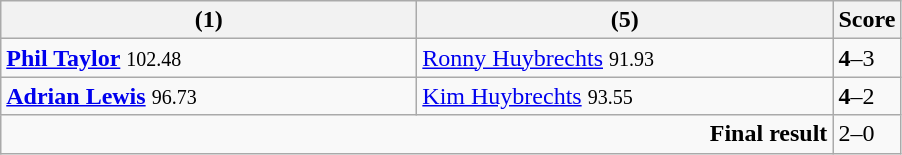<table class="wikitable">
<tr>
<th width=270><strong></strong> (1)</th>
<th width=270> (5)</th>
<th>Score</th>
</tr>
<tr>
<td><strong><a href='#'>Phil Taylor</a></strong> <small><span>102.48</span></small></td>
<td><a href='#'>Ronny Huybrechts</a> <small><span>91.93</span></small></td>
<td><strong>4</strong>–3</td>
</tr>
<tr>
<td><strong><a href='#'>Adrian Lewis</a></strong> <small><span>96.73</span></small></td>
<td><a href='#'>Kim Huybrechts</a> <small><span>93.55</span></small></td>
<td><strong>4</strong>–2</td>
</tr>
<tr>
<td colspan="2" align="right"><strong>Final result</strong></td>
<td>2–0</td>
</tr>
</table>
